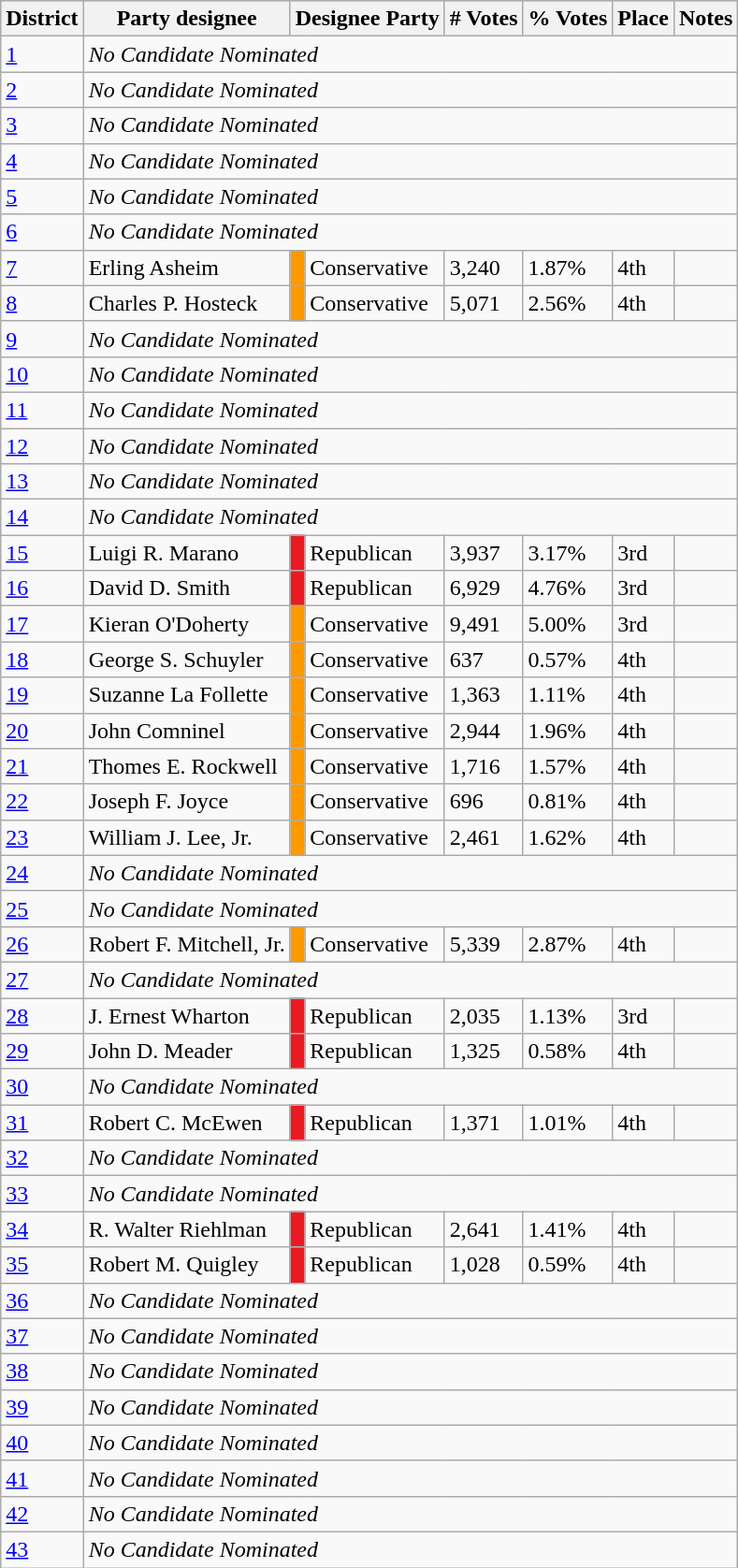<table class=wikitable>
<tr style="background:lightgrey;">
<th>District</th>
<th>Party designee</th>
<th colspan=2>Designee Party</th>
<th># Votes</th>
<th>% Votes</th>
<th>Place</th>
<th>Notes</th>
</tr>
<tr>
<td><a href='#'>1</a></td>
<td colspan=7><em>No Candidate Nominated</em></td>
</tr>
<tr>
<td><a href='#'>2</a></td>
<td colspan=7><em>No Candidate Nominated</em></td>
</tr>
<tr>
<td><a href='#'>3</a></td>
<td colspan=7><em>No Candidate Nominated</em></td>
</tr>
<tr>
<td><a href='#'>4</a></td>
<td colspan=7><em>No Candidate Nominated</em></td>
</tr>
<tr>
<td><a href='#'>5</a></td>
<td colspan=7><em>No Candidate Nominated</em></td>
</tr>
<tr>
<td><a href='#'>6</a></td>
<td colspan=7><em>No Candidate Nominated</em></td>
</tr>
<tr>
<td><a href='#'>7</a></td>
<td>Erling Asheim</td>
<th style="background:#f90; width:3px;"></th>
<td>Conservative</td>
<td>3,240</td>
<td>1.87%</td>
<td>4th</td>
<td></td>
</tr>
<tr>
<td><a href='#'>8</a></td>
<td>Charles P. Hosteck</td>
<th style="background:#f90; width:3px;"></th>
<td>Conservative</td>
<td>5,071</td>
<td>2.56%</td>
<td>4th</td>
<td></td>
</tr>
<tr>
<td><a href='#'>9</a></td>
<td colspan=7><em>No Candidate Nominated</em></td>
</tr>
<tr>
<td><a href='#'>10</a></td>
<td colspan=7><em>No Candidate Nominated</em></td>
</tr>
<tr>
<td><a href='#'>11</a></td>
<td colspan=7><em>No Candidate Nominated</em></td>
</tr>
<tr>
<td><a href='#'>12</a></td>
<td colspan=7><em>No Candidate Nominated</em></td>
</tr>
<tr>
<td><a href='#'>13</a></td>
<td colspan=7><em>No Candidate Nominated</em></td>
</tr>
<tr>
<td><a href='#'>14</a></td>
<td colspan=7><em>No Candidate Nominated</em></td>
</tr>
<tr>
<td><a href='#'>15</a></td>
<td>Luigi R. Marano</td>
<th style="background:#e81b23; width:3px;"></th>
<td>Republican</td>
<td>3,937</td>
<td>3.17%</td>
<td>3rd</td>
<td></td>
</tr>
<tr>
<td><a href='#'>16</a></td>
<td>David D. Smith</td>
<th style="background:#e81b23; width:3px;"></th>
<td>Republican</td>
<td>6,929</td>
<td>4.76%</td>
<td>3rd</td>
<td></td>
</tr>
<tr>
<td><a href='#'>17</a></td>
<td>Kieran O'Doherty</td>
<th style="background:#f90; width:3px;"></th>
<td>Conservative</td>
<td>9,491</td>
<td>5.00%</td>
<td>3rd</td>
<td></td>
</tr>
<tr>
<td><a href='#'>18</a></td>
<td>George S. Schuyler</td>
<th style="background:#f90; width:3px;"></th>
<td>Conservative</td>
<td>637</td>
<td>0.57%</td>
<td>4th</td>
<td></td>
</tr>
<tr>
<td><a href='#'>19</a></td>
<td>Suzanne La Follette</td>
<th style="background:#f90; width:3px;"></th>
<td>Conservative</td>
<td>1,363</td>
<td>1.11%</td>
<td>4th</td>
<td></td>
</tr>
<tr>
<td><a href='#'>20</a></td>
<td>John Comninel</td>
<th style="background:#f90; width:3px;"></th>
<td>Conservative</td>
<td>2,944</td>
<td>1.96%</td>
<td>4th</td>
<td></td>
</tr>
<tr>
<td><a href='#'>21</a></td>
<td>Thomes E. Rockwell</td>
<th style="background:#f90; width:3px;"></th>
<td>Conservative</td>
<td>1,716</td>
<td>1.57%</td>
<td>4th</td>
<td></td>
</tr>
<tr>
<td><a href='#'>22</a></td>
<td>Joseph F. Joyce</td>
<th style="background:#f90; width:3px;"></th>
<td>Conservative</td>
<td>696</td>
<td>0.81%</td>
<td>4th</td>
<td></td>
</tr>
<tr>
<td><a href='#'>23</a></td>
<td>William J. Lee, Jr.</td>
<th style="background:#f90; width:3px;"></th>
<td>Conservative</td>
<td>2,461</td>
<td>1.62%</td>
<td>4th</td>
<td></td>
</tr>
<tr>
<td><a href='#'>24</a></td>
<td colspan=7><em>No Candidate Nominated</em></td>
</tr>
<tr>
<td><a href='#'>25</a></td>
<td colspan=7><em>No Candidate Nominated</em></td>
</tr>
<tr>
<td><a href='#'>26</a></td>
<td>Robert F. Mitchell, Jr.</td>
<th style="background:#f90; width:3px;"></th>
<td>Conservative</td>
<td>5,339</td>
<td>2.87%</td>
<td>4th</td>
<td></td>
</tr>
<tr>
<td><a href='#'>27</a></td>
<td colspan=7><em>No Candidate Nominated</em></td>
</tr>
<tr>
<td><a href='#'>28</a></td>
<td>J. Ernest Wharton</td>
<th style="background:#e81b23; width:3px;"></th>
<td>Republican</td>
<td>2,035</td>
<td>1.13%</td>
<td>3rd</td>
<td></td>
</tr>
<tr>
<td><a href='#'>29</a></td>
<td>John D. Meader</td>
<th style="background:#e81b23; width:3px;"></th>
<td>Republican</td>
<td>1,325</td>
<td>0.58%</td>
<td>4th</td>
<td></td>
</tr>
<tr>
<td><a href='#'>30</a></td>
<td colspan=7><em>No Candidate Nominated</em></td>
</tr>
<tr>
<td><a href='#'>31</a></td>
<td>Robert C. McEwen</td>
<th style="background:#e81b23; width:3px;"></th>
<td>Republican</td>
<td>1,371</td>
<td>1.01%</td>
<td>4th</td>
<td></td>
</tr>
<tr>
<td><a href='#'>32</a></td>
<td colspan=7><em>No Candidate Nominated</em></td>
</tr>
<tr>
<td><a href='#'>33</a></td>
<td colspan=7><em>No Candidate Nominated</em></td>
</tr>
<tr>
<td><a href='#'>34</a></td>
<td>R. Walter Riehlman</td>
<th style="background:#e81b23; width:3px;"></th>
<td>Republican</td>
<td>2,641</td>
<td>1.41%</td>
<td>4th</td>
<td></td>
</tr>
<tr>
<td><a href='#'>35</a></td>
<td>Robert M. Quigley</td>
<th style="background:#e81b23; width:3px;"></th>
<td>Republican</td>
<td>1,028</td>
<td>0.59%</td>
<td>4th</td>
<td></td>
</tr>
<tr>
<td><a href='#'>36</a></td>
<td colspan=7><em>No Candidate Nominated</em></td>
</tr>
<tr>
<td><a href='#'>37</a></td>
<td colspan=7><em>No Candidate Nominated</em></td>
</tr>
<tr>
<td><a href='#'>38</a></td>
<td colspan=7><em>No Candidate Nominated</em></td>
</tr>
<tr>
<td><a href='#'>39</a></td>
<td colspan=7><em>No Candidate Nominated</em></td>
</tr>
<tr>
<td><a href='#'>40</a></td>
<td colspan=7><em>No Candidate Nominated</em></td>
</tr>
<tr>
<td><a href='#'>41</a></td>
<td colspan=7><em>No Candidate Nominated</em></td>
</tr>
<tr>
<td><a href='#'>42</a></td>
<td colspan=7><em>No Candidate Nominated</em></td>
</tr>
<tr>
<td><a href='#'>43</a></td>
<td colspan=7><em>No Candidate Nominated</em></td>
</tr>
</table>
